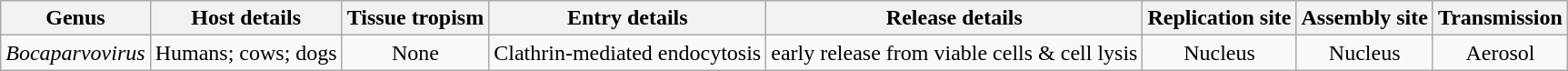<table class="wikitable sortable" style="text-align:center">
<tr>
<th>Genus</th>
<th>Host details</th>
<th>Tissue tropism</th>
<th>Entry details</th>
<th>Release details</th>
<th>Replication site</th>
<th>Assembly site</th>
<th>Transmission</th>
</tr>
<tr>
<td><em>Bocaparvovirus</em></td>
<td>Humans; cows; dogs</td>
<td>None</td>
<td>Clathrin-mediated endocytosis</td>
<td>early release from viable cells & cell lysis</td>
<td>Nucleus</td>
<td>Nucleus</td>
<td>Aerosol</td>
</tr>
</table>
